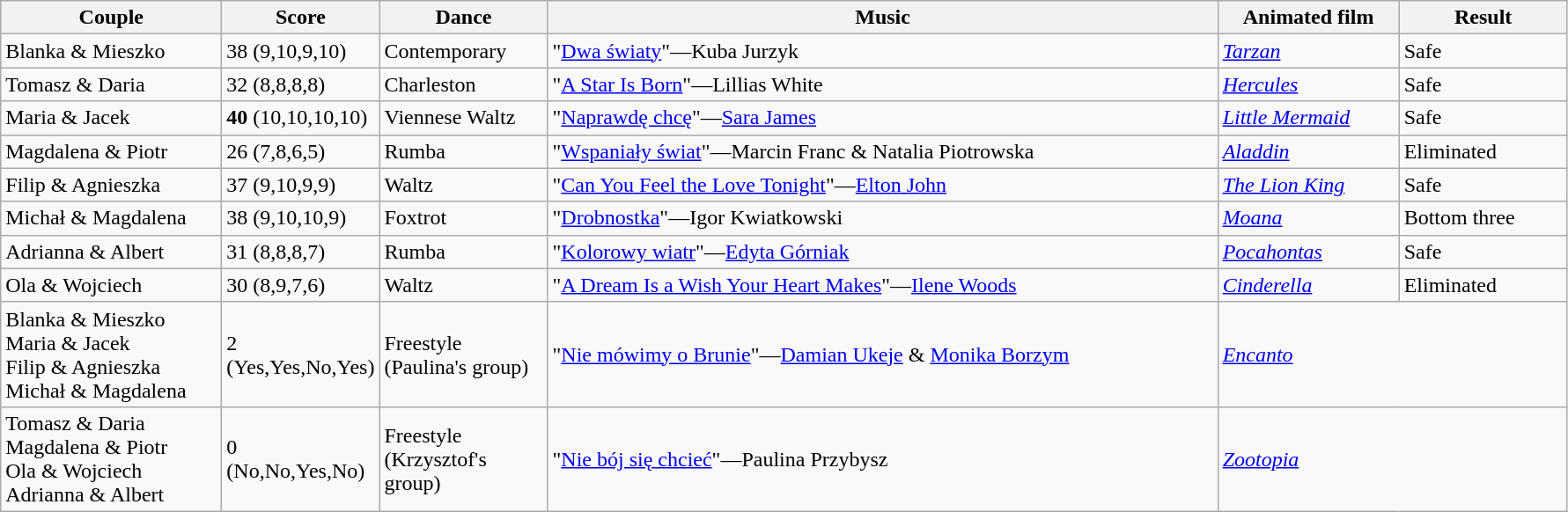<table class="wikitable">
<tr>
<th style="width:160px;">Couple</th>
<th style="width:110px;">Score</th>
<th style="width:120px;">Dance</th>
<th style="width:500px;">Music</th>
<th style="width:130px;">Animated film</th>
<th style="width:120px;">Result</th>
</tr>
<tr>
<td>Blanka & Mieszko</td>
<td>38 (9,10,9,10)</td>
<td>Contemporary</td>
<td>"<a href='#'>Dwa światy</a>"—Kuba Jurzyk</td>
<td><em><a href='#'>Tarzan</a></em></td>
<td>Safe</td>
</tr>
<tr>
<td>Tomasz & Daria</td>
<td>32 (8,8,8,8)</td>
<td>Charleston</td>
<td>"<a href='#'>A Star Is Born</a>"—Lillias White</td>
<td><em><a href='#'>Hercules</a></em></td>
<td>Safe</td>
</tr>
<tr>
<td>Maria & Jacek</td>
<td><strong>40</strong> (10,10,10,10)</td>
<td>Viennese Waltz</td>
<td>"<a href='#'>Naprawdę chcę</a>"—<a href='#'>Sara James</a></td>
<td><em><a href='#'>Little Mermaid</a></em></td>
<td>Safe</td>
</tr>
<tr>
<td>Magdalena & Piotr</td>
<td>26 (7,8,6,5)</td>
<td>Rumba</td>
<td>"<a href='#'>Wspaniały świat</a>"—Marcin Franc & Natalia Piotrowska</td>
<td><em><a href='#'>Aladdin</a></em></td>
<td>Eliminated</td>
</tr>
<tr>
<td>Filip & Agnieszka</td>
<td>37 (9,10,9,9)</td>
<td>Waltz</td>
<td>"<a href='#'>Can You Feel the Love Tonight</a>"—<a href='#'>Elton John</a></td>
<td><em><a href='#'>The Lion King</a></em></td>
<td>Safe</td>
</tr>
<tr>
<td>Michał & Magdalena</td>
<td>38 (9,10,10,9)</td>
<td>Foxtrot</td>
<td>"<a href='#'>Drobnostka</a>"—Igor Kwiatkowski</td>
<td><em><a href='#'>Moana</a></em></td>
<td>Bottom three</td>
</tr>
<tr>
<td>Adrianna & Albert</td>
<td>31 (8,8,8,7)</td>
<td>Rumba</td>
<td>"<a href='#'>Kolorowy wiatr</a>"—<a href='#'>Edyta Górniak</a></td>
<td><em><a href='#'>Pocahontas</a></em></td>
<td>Safe</td>
</tr>
<tr>
<td>Ola & Wojciech</td>
<td>30 (8,9,7,6)</td>
<td>Waltz</td>
<td>"<a href='#'>A Dream Is a Wish Your Heart Makes</a>"—<a href='#'>Ilene Woods</a></td>
<td><em><a href='#'>Cinderella</a></em></td>
<td>Eliminated</td>
</tr>
<tr>
<td>Blanka & Mieszko<br>Maria & Jacek<br>Filip & Agnieszka<br>Michał & Magdalena</td>
<td>2<br>(Yes,Yes,No,Yes)</td>
<td>Freestyle<br>(Paulina's group)</td>
<td>"<a href='#'>Nie mówimy o Brunie</a>"—<a href='#'>Damian Ukeje</a> & <a href='#'>Monika Borzym</a></td>
<td colspan="2"><em><a href='#'>Encanto</a></em></td>
</tr>
<tr>
<td>Tomasz & Daria<br>Magdalena & Piotr<br>Ola & Wojciech<br>Adrianna & Albert</td>
<td>0<br>(No,No,Yes,No)</td>
<td>Freestyle<br>(Krzysztof's group)</td>
<td>"<a href='#'>Nie bój się chcieć</a>"—Paulina Przybysz</td>
<td colspan="2"><em><a href='#'>Zootopia</a></em></td>
</tr>
</table>
